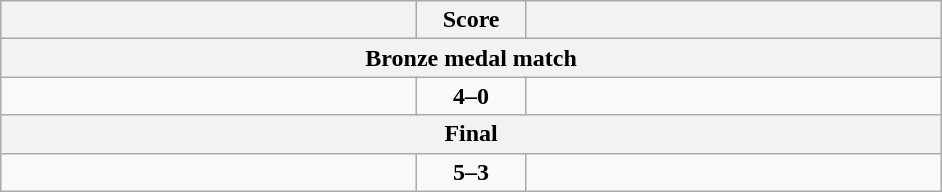<table class="wikitable" style="text-align: left;">
<tr>
<th align="right" width="270"></th>
<th width="65">Score</th>
<th align="left" width="270"></th>
</tr>
<tr>
<th colspan="3">Bronze medal match</th>
</tr>
<tr>
<td><strong></strong></td>
<td align=center><strong>4–0</strong></td>
<td></td>
</tr>
<tr>
<th colspan="3">Final</th>
</tr>
<tr>
<td><strong></strong></td>
<td align=center><strong>5–3</strong></td>
<td></td>
</tr>
</table>
